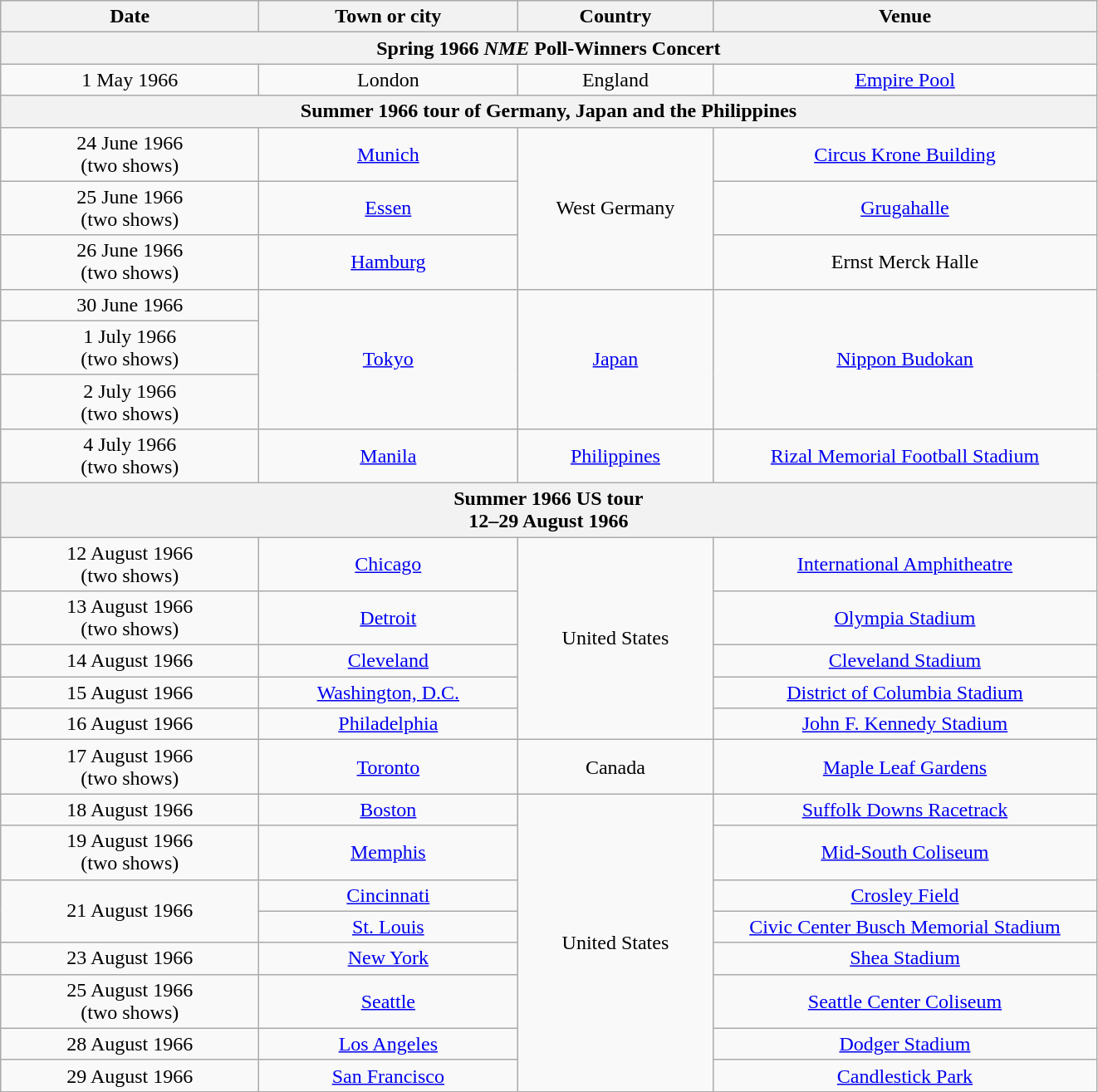<table class="wikitable" style="text-align:center;">
<tr>
<th style="width:200px;">Date</th>
<th style="width:200px;">Town or city</th>
<th style="width:150px;">Country</th>
<th style="width:300px;">Venue</th>
</tr>
<tr>
<th colspan="4">Spring 1966 <em>NME</em> Poll-Winners Concert</th>
</tr>
<tr>
<td>1 May 1966</td>
<td>London</td>
<td>England</td>
<td><a href='#'>Empire Pool</a></td>
</tr>
<tr>
<th colspan="4">Summer 1966 tour of Germany, Japan and the Philippines<br></th>
</tr>
<tr>
<td>24 June 1966<br>(two shows)</td>
<td><a href='#'>Munich</a></td>
<td rowspan="3">West Germany</td>
<td><a href='#'>Circus Krone Building</a></td>
</tr>
<tr>
<td>25 June 1966<br>(two shows)</td>
<td><a href='#'>Essen</a></td>
<td><a href='#'>Grugahalle</a></td>
</tr>
<tr>
<td>26 June 1966<br>(two shows)</td>
<td><a href='#'>Hamburg</a></td>
<td>Ernst Merck Halle</td>
</tr>
<tr>
<td>30 June 1966</td>
<td rowspan="3"><a href='#'>Tokyo</a></td>
<td rowspan="3"><a href='#'>Japan</a></td>
<td rowspan="3"><a href='#'>Nippon Budokan</a></td>
</tr>
<tr>
<td>1 July 1966<br>(two shows)</td>
</tr>
<tr>
<td>2 July 1966<br>(two shows)</td>
</tr>
<tr>
<td>4 July 1966<br>(two shows)</td>
<td><a href='#'>Manila</a></td>
<td><a href='#'>Philippines</a></td>
<td><a href='#'>Rizal Memorial Football Stadium</a></td>
</tr>
<tr>
<th colspan="4">Summer 1966 US tour<br>12–29 August 1966<br></th>
</tr>
<tr>
<td>12 August 1966<br>(two shows)</td>
<td><a href='#'>Chicago</a></td>
<td rowspan="5">United States</td>
<td><a href='#'>International Amphitheatre</a></td>
</tr>
<tr>
<td>13 August 1966<br>(two shows)</td>
<td><a href='#'>Detroit</a></td>
<td><a href='#'>Olympia Stadium</a></td>
</tr>
<tr>
<td>14 August 1966</td>
<td><a href='#'>Cleveland</a></td>
<td><a href='#'>Cleveland Stadium</a></td>
</tr>
<tr>
<td>15 August 1966</td>
<td><a href='#'>Washington, D.C.</a></td>
<td><a href='#'>District of Columbia Stadium</a></td>
</tr>
<tr>
<td>16 August 1966</td>
<td><a href='#'>Philadelphia</a></td>
<td><a href='#'>John F. Kennedy Stadium</a></td>
</tr>
<tr>
<td>17 August 1966<br>(two shows)</td>
<td><a href='#'>Toronto</a></td>
<td>Canada</td>
<td><a href='#'>Maple Leaf Gardens</a></td>
</tr>
<tr>
<td>18 August 1966</td>
<td><a href='#'>Boston</a></td>
<td rowspan="8">United States</td>
<td><a href='#'>Suffolk Downs Racetrack</a></td>
</tr>
<tr>
<td>19 August 1966<br>(two shows)</td>
<td><a href='#'>Memphis</a></td>
<td><a href='#'>Mid-South Coliseum</a></td>
</tr>
<tr>
<td rowspan="2">21 August 1966</td>
<td><a href='#'>Cincinnati</a></td>
<td><a href='#'>Crosley Field</a></td>
</tr>
<tr>
<td><a href='#'>St. Louis</a></td>
<td><a href='#'>Civic Center Busch Memorial Stadium</a></td>
</tr>
<tr>
<td>23 August 1966</td>
<td><a href='#'>New York</a></td>
<td><a href='#'>Shea Stadium</a></td>
</tr>
<tr>
<td>25 August 1966<br>(two shows)</td>
<td><a href='#'>Seattle</a></td>
<td><a href='#'>Seattle Center Coliseum</a></td>
</tr>
<tr>
<td>28 August 1966</td>
<td><a href='#'>Los Angeles</a></td>
<td><a href='#'>Dodger Stadium</a></td>
</tr>
<tr>
<td>29 August 1966</td>
<td><a href='#'>San Francisco</a></td>
<td><a href='#'>Candlestick Park</a></td>
</tr>
</table>
